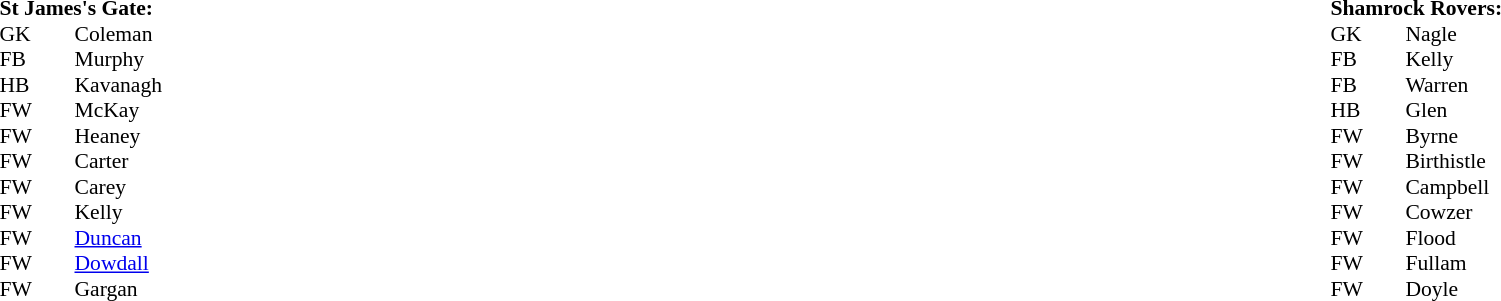<table width="100%">
<tr>
<td valign="top" width="50%"><br><table style="font-size: 90%" cellspacing="0" cellpadding="0">
<tr>
<td colspan="4"><strong>St James's Gate:</strong></td>
</tr>
<tr>
<th width=25></th>
<th width=25></th>
</tr>
<tr>
<td>GK</td>
<td></td>
<td> Coleman</td>
</tr>
<tr>
<td>FB</td>
<td></td>
<td> Murphy</td>
</tr>
<tr>
<td>HB</td>
<td></td>
<td> Kavanagh</td>
</tr>
<tr>
<td>FW</td>
<td></td>
<td> McKay</td>
</tr>
<tr>
<td>FW</td>
<td></td>
<td> Heaney</td>
</tr>
<tr>
<td>FW</td>
<td></td>
<td> Carter</td>
</tr>
<tr>
<td>FW</td>
<td></td>
<td> Carey</td>
</tr>
<tr>
<td>FW</td>
<td></td>
<td> Kelly</td>
</tr>
<tr>
<td>FW</td>
<td></td>
<td> <a href='#'>Duncan</a></td>
</tr>
<tr>
<td>FW</td>
<td></td>
<td> <a href='#'>Dowdall</a></td>
</tr>
<tr>
<td>FW</td>
<td></td>
<td> Gargan</td>
</tr>
<tr>
</tr>
</table>
</td>
<td valign="top" width="50%"><br><table style="font-size: 90%" cellspacing="0" cellpadding="0" align="center">
<tr>
<td colspan="4"><strong>Shamrock Rovers:</strong></td>
</tr>
<tr>
<th width=25></th>
<th width=25></th>
</tr>
<tr>
<td>GK</td>
<td></td>
<td> Nagle</td>
</tr>
<tr>
<td>FB</td>
<td></td>
<td> Kelly</td>
</tr>
<tr>
<td>FB</td>
<td></td>
<td> Warren</td>
</tr>
<tr>
<td>HB</td>
<td></td>
<td> Glen</td>
</tr>
<tr>
<td>FW</td>
<td></td>
<td> Byrne</td>
</tr>
<tr>
<td>FW</td>
<td></td>
<td> Birthistle</td>
</tr>
<tr>
<td>FW</td>
<td></td>
<td> Campbell</td>
</tr>
<tr>
<td>FW</td>
<td></td>
<td> Cowzer</td>
</tr>
<tr>
<td>FW</td>
<td></td>
<td> Flood</td>
</tr>
<tr>
<td>FW</td>
<td></td>
<td> Fullam</td>
</tr>
<tr>
<td>FW</td>
<td></td>
<td> Doyle</td>
</tr>
<tr>
</tr>
</table>
</td>
</tr>
</table>
